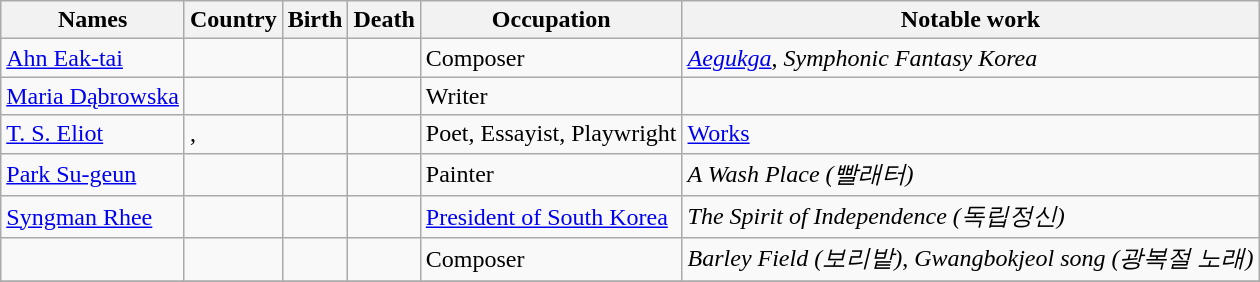<table class="wikitable sortable" border="1" style="border-spacing:0; style="width:100%;">
<tr>
<th>Names</th>
<th>Country</th>
<th>Birth</th>
<th>Death</th>
<th>Occupation</th>
<th>Notable work</th>
</tr>
<tr>
<td><a href='#'>Ahn Eak-tai</a></td>
<td></td>
<td></td>
<td></td>
<td>Composer</td>
<td><em><a href='#'>Aegukga</a></em>, <em>Symphonic Fantasy Korea</em></td>
</tr>
<tr>
<td><a href='#'>Maria Dąbrowska</a></td>
<td></td>
<td></td>
<td></td>
<td>Writer</td>
<td></td>
</tr>
<tr>
<td><a href='#'>T. S. Eliot</a></td>
<td>,<br></td>
<td></td>
<td></td>
<td>Poet, Essayist, Playwright</td>
<td><a href='#'>Works</a></td>
</tr>
<tr>
<td><a href='#'>Park Su-geun</a></td>
<td></td>
<td></td>
<td></td>
<td>Painter</td>
<td><em>A Wash Place (빨래터)</em></td>
</tr>
<tr>
<td><a href='#'>Syngman Rhee</a></td>
<td></td>
<td></td>
<td></td>
<td><a href='#'>President of South Korea</a></td>
<td><em>The Spirit of Independence (독립정신)</em></td>
</tr>
<tr>
<td></td>
<td></td>
<td></td>
<td></td>
<td>Composer</td>
<td><em>Barley Field (보리밭)</em>, <em>Gwangbokjeol song (광복절 노래)</em></td>
</tr>
<tr>
</tr>
</table>
